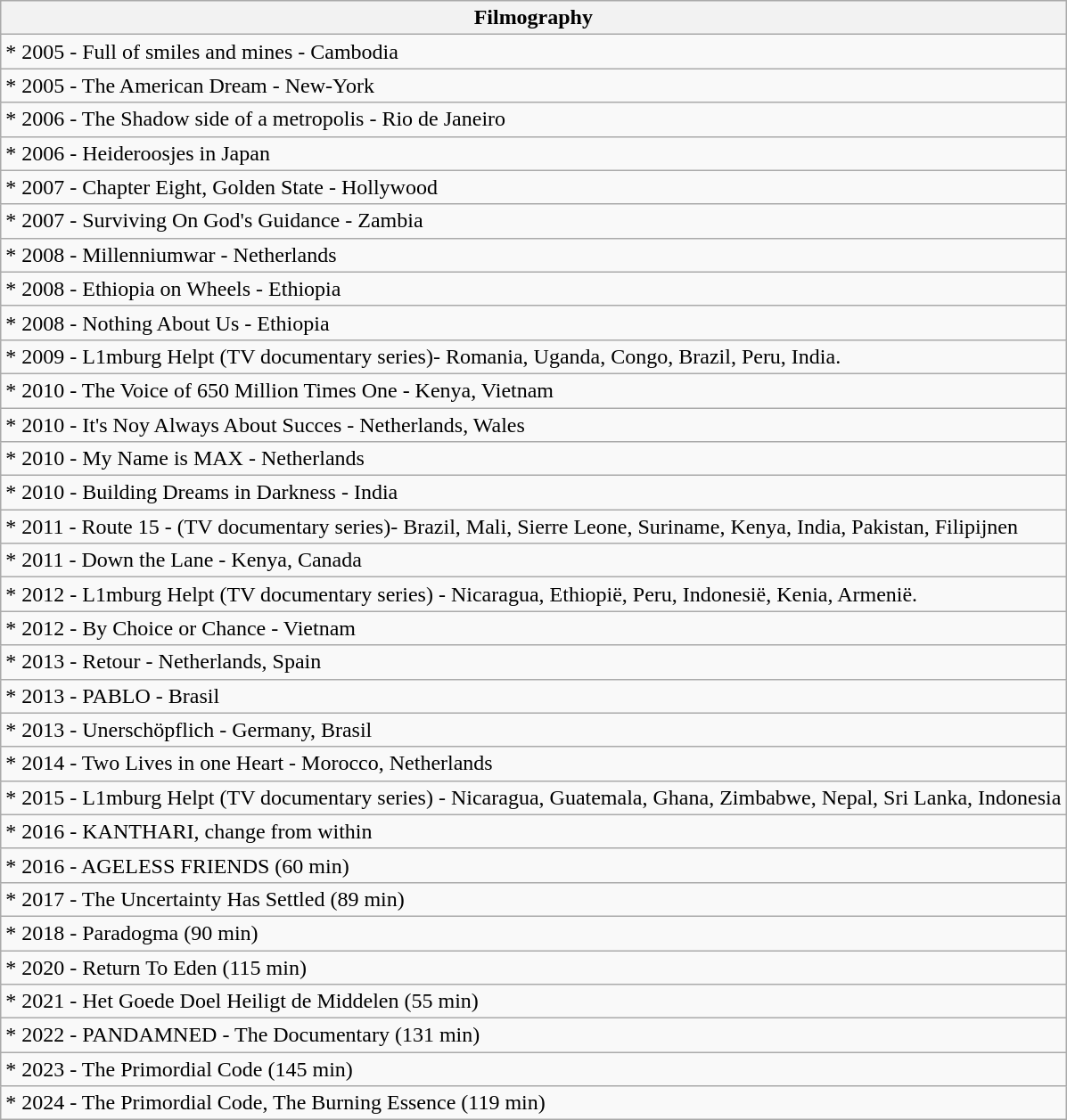<table class="wikitable" border="1">
<tr>
<th>Filmography</th>
</tr>
<tr>
<td>* 2005 - Full of smiles and mines - Cambodia</td>
</tr>
<tr>
<td>* 2005 - The American Dream - New-York</td>
</tr>
<tr>
<td>* 2006 - The Shadow side of a metropolis - Rio de Janeiro</td>
</tr>
<tr>
<td>* 2006 - Heideroosjes in Japan</td>
</tr>
<tr>
<td>* 2007 - Chapter Eight, Golden State - Hollywood</td>
</tr>
<tr>
<td>* 2007 - Surviving On God's Guidance - Zambia</td>
</tr>
<tr>
<td>* 2008 - Millenniumwar - Netherlands</td>
</tr>
<tr>
<td>* 2008 - Ethiopia on Wheels - Ethiopia</td>
</tr>
<tr>
<td>* 2008 - Nothing About Us - Ethiopia</td>
</tr>
<tr>
<td>* 2009 - L1mburg Helpt (TV documentary series)- Romania, Uganda, Congo, Brazil, Peru, India.</td>
</tr>
<tr>
<td>* 2010 - The Voice of 650 Million Times One - Kenya, Vietnam</td>
</tr>
<tr>
<td>* 2010 - It's Noy Always About Succes - Netherlands, Wales</td>
</tr>
<tr>
<td>* 2010 - My Name is MAX - Netherlands</td>
</tr>
<tr>
<td>* 2010 - Building Dreams in Darkness - India</td>
</tr>
<tr>
<td>* 2011 - Route 15 - (TV documentary series)- Brazil, Mali, Sierre Leone, Suriname, Kenya, India, Pakistan, Filipijnen</td>
</tr>
<tr>
<td>* 2011 - Down the Lane - Kenya, Canada</td>
</tr>
<tr>
<td>* 2012 - L1mburg Helpt (TV documentary series) - Nicaragua, Ethiopië, Peru, Indonesië, Kenia, Armenië.</td>
</tr>
<tr>
<td>* 2012 - By Choice or Chance - Vietnam</td>
</tr>
<tr>
<td>* 2013 - Retour - Netherlands, Spain</td>
</tr>
<tr>
<td>* 2013 - PABLO - Brasil</td>
</tr>
<tr>
<td>* 2013 - Unerschöpflich - Germany, Brasil</td>
</tr>
<tr>
<td>* 2014 - Two Lives in one Heart - Morocco, Netherlands</td>
</tr>
<tr>
<td>* 2015 - L1mburg Helpt (TV documentary series) - Nicaragua, Guatemala, Ghana, Zimbabwe, Nepal, Sri Lanka, Indonesia</td>
</tr>
<tr>
<td>* 2016 - KANTHARI, change from within</td>
</tr>
<tr>
<td>* 2016 - AGELESS FRIENDS (60 min)</td>
</tr>
<tr>
<td>* 2017 - The Uncertainty Has Settled (89 min)</td>
</tr>
<tr>
<td>* 2018 - Paradogma (90 min)</td>
</tr>
<tr>
<td>* 2020 - Return To Eden (115 min)</td>
</tr>
<tr>
<td>* 2021 - Het Goede Doel Heiligt de Middelen (55 min)</td>
</tr>
<tr>
<td>* 2022 - PANDAMNED - The Documentary (131 min)</td>
</tr>
<tr>
<td>* 2023 - The Primordial Code (145 min)</td>
</tr>
<tr>
<td>* 2024 - The Primordial Code, The Burning Essence (119 min)</td>
</tr>
</table>
